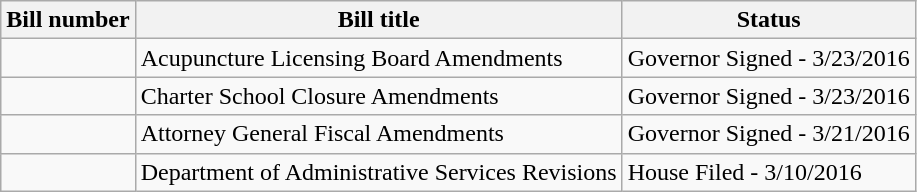<table class="wikitable">
<tr>
<th>Bill number</th>
<th>Bill title</th>
<th>Status</th>
</tr>
<tr>
<td></td>
<td>Acupuncture Licensing Board Amendments</td>
<td>Governor Signed - 3/23/2016</td>
</tr>
<tr>
<td></td>
<td>Charter School Closure Amendments</td>
<td>Governor Signed - 3/23/2016</td>
</tr>
<tr>
<td></td>
<td>Attorney General Fiscal Amendments</td>
<td>Governor Signed - 3/21/2016</td>
</tr>
<tr>
<td></td>
<td>Department of Administrative Services Revisions</td>
<td>House Filed - 3/10/2016</td>
</tr>
</table>
